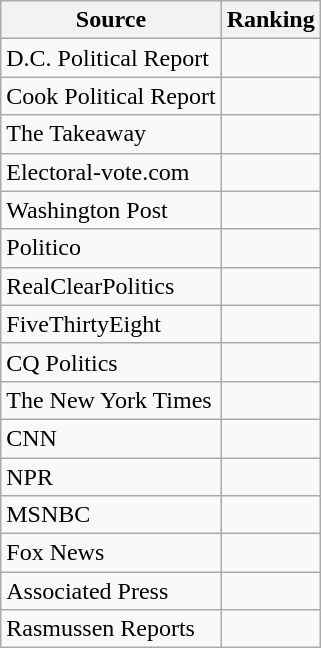<table class="wikitable">
<tr>
<th>Source</th>
<th>Ranking</th>
</tr>
<tr>
<td>D.C. Political Report</td>
<td></td>
</tr>
<tr>
<td>Cook Political Report</td>
<td></td>
</tr>
<tr>
<td>The Takeaway</td>
<td></td>
</tr>
<tr>
<td>Electoral-vote.com</td>
<td></td>
</tr>
<tr>
<td The Washington Post>Washington Post</td>
<td></td>
</tr>
<tr>
<td>Politico</td>
<td></td>
</tr>
<tr>
<td>RealClearPolitics</td>
<td></td>
</tr>
<tr>
<td>FiveThirtyEight</td>
<td></td>
</tr>
<tr>
<td>CQ Politics</td>
<td></td>
</tr>
<tr>
<td>The New York Times</td>
<td></td>
</tr>
<tr>
<td>CNN</td>
<td></td>
</tr>
<tr>
<td>NPR</td>
<td></td>
</tr>
<tr>
<td>MSNBC</td>
<td></td>
</tr>
<tr>
<td>Fox News</td>
<td></td>
</tr>
<tr>
<td>Associated Press</td>
<td></td>
</tr>
<tr>
<td>Rasmussen Reports</td>
<td></td>
</tr>
</table>
